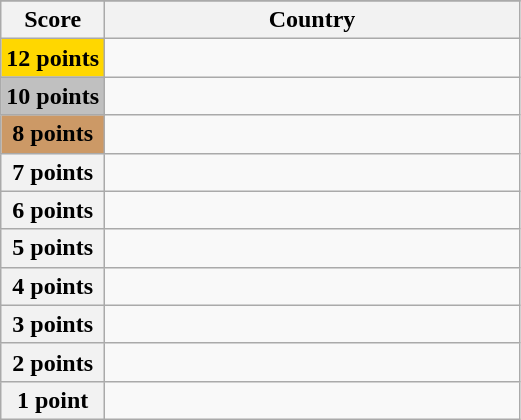<table class="wikitable">
<tr>
</tr>
<tr>
<th scope="col" width="20%">Score</th>
<th scope="col">Country</th>
</tr>
<tr>
<th scope="row" style="background:gold">12 points</th>
<td></td>
</tr>
<tr>
<th scope="row" style="background:silver">10 points</th>
<td></td>
</tr>
<tr>
<th scope="row" style="background:#CC9966">8 points</th>
<td></td>
</tr>
<tr>
<th scope="row">7 points</th>
<td></td>
</tr>
<tr>
<th scope="row">6 points</th>
<td></td>
</tr>
<tr>
<th scope="row">5 points</th>
<td></td>
</tr>
<tr>
<th scope="row">4 points</th>
<td></td>
</tr>
<tr>
<th scope="row">3 points</th>
<td></td>
</tr>
<tr>
<th scope="row">2 points</th>
<td></td>
</tr>
<tr>
<th scope="row">1 point</th>
<td></td>
</tr>
</table>
